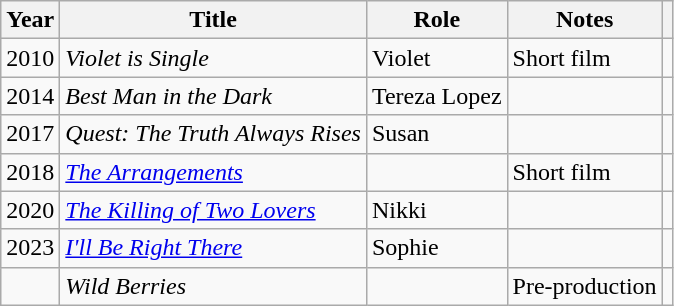<table class="wikitable sortable">
<tr>
<th>Year</th>
<th>Title</th>
<th>Role</th>
<th class="unsortable">Notes</th>
<th class="unsortable"></th>
</tr>
<tr>
<td>2010</td>
<td><em>Violet is Single</em></td>
<td>Violet</td>
<td>Short film</td>
<td></td>
</tr>
<tr>
<td>2014</td>
<td><em>Best Man in the Dark</em></td>
<td>Tereza Lopez</td>
<td></td>
<td></td>
</tr>
<tr>
<td>2017</td>
<td><em>Quest: The Truth Always Rises</em></td>
<td>Susan</td>
<td></td>
<td></td>
</tr>
<tr>
<td>2018</td>
<td><em><a href='#'>The Arrangements</a></em></td>
<td></td>
<td>Short film</td>
<td></td>
</tr>
<tr>
<td>2020</td>
<td><em><a href='#'>The Killing of Two Lovers</a></em></td>
<td>Nikki</td>
<td></td>
<td></td>
</tr>
<tr>
<td>2023</td>
<td><em><a href='#'>I'll Be Right There</a></em></td>
<td>Sophie</td>
<td></td>
<td></td>
</tr>
<tr>
<td></td>
<td><em>Wild Berries</em></td>
<td></td>
<td>Pre-production</td>
<td></td>
</tr>
</table>
